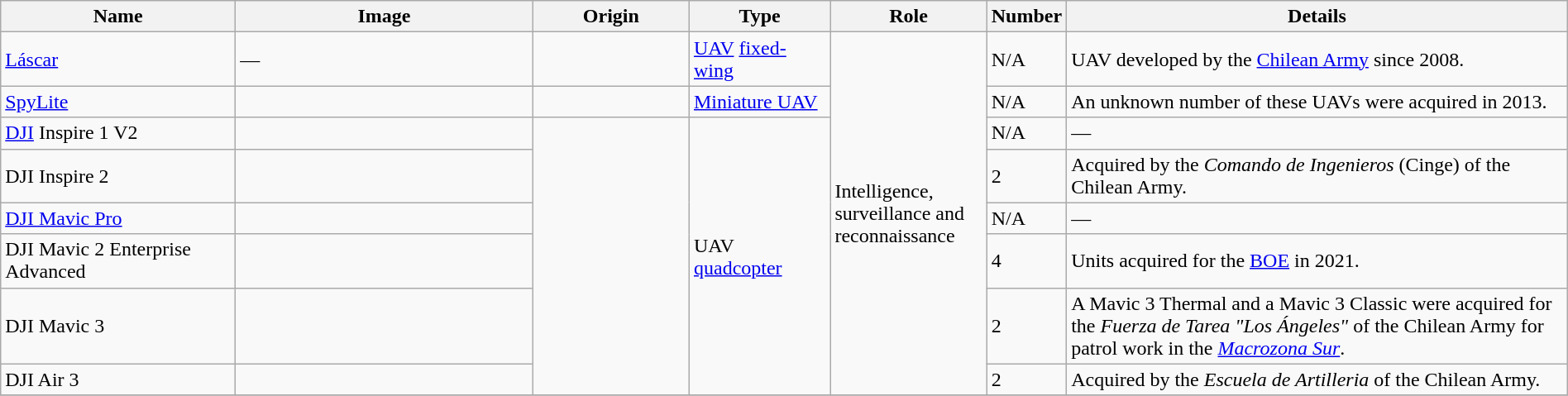<table class="wikitable" border="0" style="width:100%">
<tr>
<th style="text-align: center; width:15%;">Name</th>
<th style="text-align: center; width:19%;">Image</th>
<th style="text-align: center; width:10%;">Origin</th>
<th style="text-align: center; width:9%;">Type</th>
<th style="text-align: center; width:10%;">Role</th>
<th style="text-align: center; width:5%;">Number</th>
<th style="text-align: center; width:37%;">Details</th>
</tr>
<tr>
<td><a href='#'>Láscar</a></td>
<td>—</td>
<td></td>
<td><a href='#'>UAV</a> <a href='#'>fixed-wing</a></td>
<td rowspan="8">Intelligence, surveillance and reconnaissance</td>
<td>N/A</td>
<td>UAV developed by the <a href='#'>Chilean Army</a> since 2008.</td>
</tr>
<tr>
<td><a href='#'>SpyLite</a></td>
<td></td>
<td></td>
<td><a href='#'>Miniature UAV</a></td>
<td>N/A</td>
<td>An unknown number of these UAVs were acquired in 2013.</td>
</tr>
<tr>
<td><a href='#'>DJI</a> Inspire 1 V2</td>
<td></td>
<td rowspan="6"></td>
<td rowspan="6">UAV <a href='#'>quadcopter</a></td>
<td>N/A</td>
<td>—</td>
</tr>
<tr>
<td>DJI Inspire 2</td>
<td></td>
<td>2</td>
<td>Acquired by the <em>Comando de Ingenieros</em> (Cinge) of the Chilean Army.</td>
</tr>
<tr>
<td><a href='#'>DJI Mavic Pro</a></td>
<td></td>
<td>N/A</td>
<td>—</td>
</tr>
<tr>
<td>DJI Mavic 2 Enterprise Advanced</td>
<td></td>
<td>4</td>
<td>Units acquired for the <a href='#'>BOE</a> in 2021.</td>
</tr>
<tr>
<td>DJI Mavic 3</td>
<td></td>
<td>2</td>
<td>A Mavic 3 Thermal and a Mavic 3 Classic were acquired for the <em>Fuerza de Tarea "Los Ángeles"</em> of the Chilean Army for patrol work in the <a href='#'><em>Macrozona Sur</em></a>.</td>
</tr>
<tr>
<td>DJI Air 3</td>
<td></td>
<td>2</td>
<td>Acquired by the <em>Escuela de Artilleria</em> of the Chilean Army.</td>
</tr>
<tr>
</tr>
</table>
